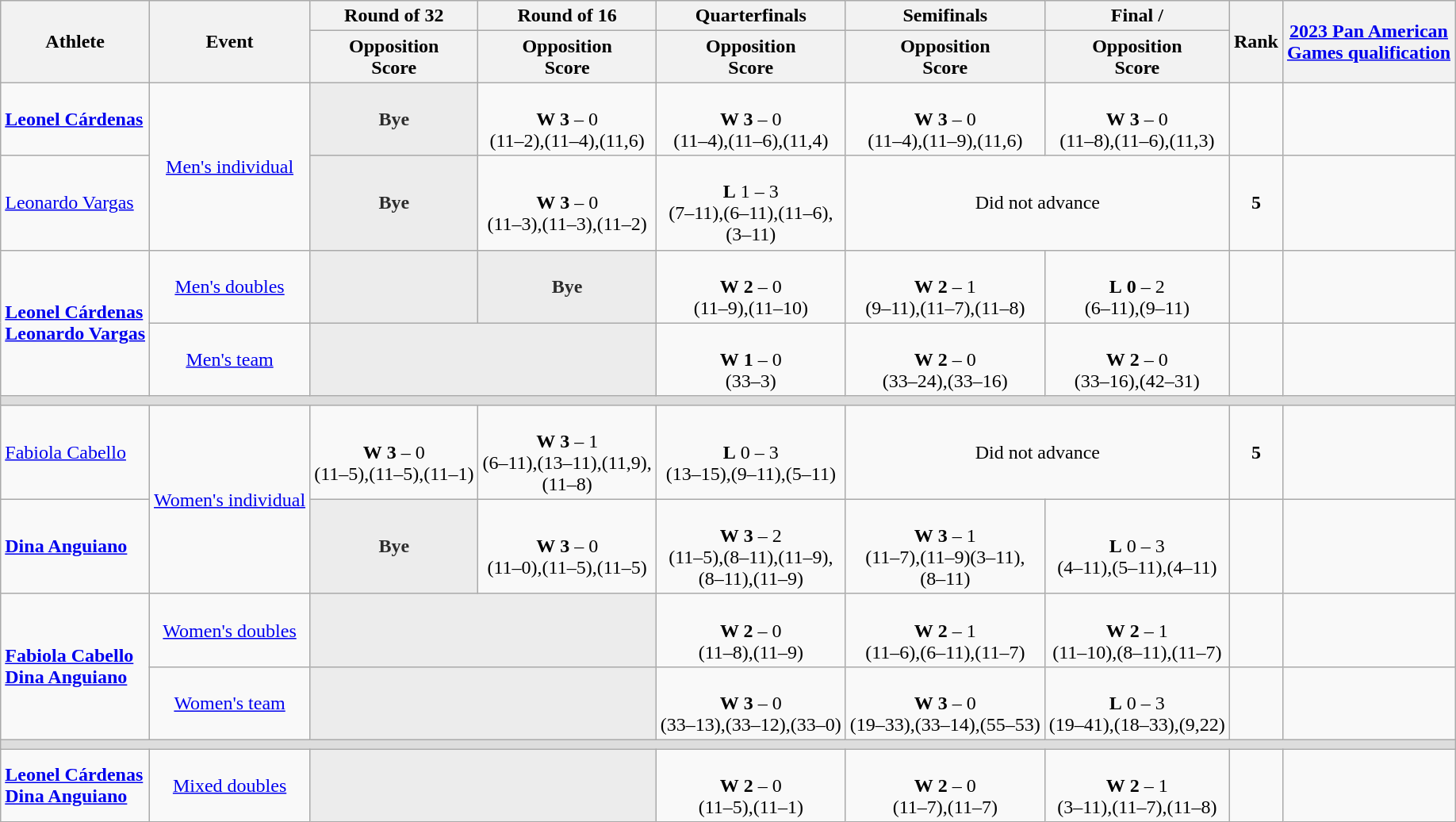<table class="wikitable">
<tr>
<th rowspan="2">Athlete</th>
<th rowspan="2">Event</th>
<th>Round of 32</th>
<th>Round of 16</th>
<th>Quarterfinals</th>
<th>Semifinals</th>
<th>Final / </th>
<th rowspan="2">Rank</th>
<th style="white-space: nowrap;" rowspan="2"><a href='#'>2023 Pan American <br> Games qualification</a></th>
</tr>
<tr align="center">
<th>Opposition<br>Score</th>
<th>Opposition<br>Score</th>
<th>Opposition<br>Score</th>
<th>Opposition<br>Score</th>
<th>Opposition<br>Score</th>
</tr>
<tr align="center">
<td style="white-space: nowrap;" align="left"><strong><a href='#'>Leonel Cárdenas</a></strong></td>
<td rowspan="2" style="white-space: nowrap;"><a href='#'>Men's individual</a></td>
<td data-sort-value="" style="background: #ececec; color: #2C2C2C; vertical-align: middle; text-align: center; " class="table-na"><strong>Bye</strong></td>
<td style="white-space: nowrap;"><br><strong>W 3</strong> – 0<br>(11–2),(11–4),(11,6)</td>
<td style="white-space: nowrap;"><br><strong>W 3</strong> – 0<br>(11–4),(11–6),(11,4)</td>
<td style="white-space: nowrap;"><br><strong>W</strong> <strong>3</strong> – 0<br>(11–4),(11–9),(11,6)</td>
<td style="white-space: nowrap;"><br><strong>W</strong> <strong>3</strong> – 0<br>(11–8),(11–6),(11,3)</td>
<td></td>
<td></td>
</tr>
<tr align="center">
<td style="white-space: nowrap;" align="left"><a href='#'>Leonardo Vargas</a></td>
<td data-sort-value="" style="background: #ececec; color: #2C2C2C; vertical-align: middle; text-align: center; " class="table-na"><strong>Bye</strong></td>
<td style="white-space: nowrap;"><br><strong>W</strong> <strong>3</strong> – 0<br>(11–3),(11–3),(11–2)</td>
<td style="white-space: nowrap;"><br><strong>L</strong> 1 – 3<br>(7–11),(6–11),(11–6),<br>(3–11)</td>
<td colspan="2" data-sort-value="" style="vertical-align:middle; text-align:center" class="table-na">Did not advance</td>
<td><strong>5</strong></td>
<td></td>
</tr>
<tr align="center">
<td rowspan="2" style="white-space: nowrap;" align="left"><strong><a href='#'>Leonel Cárdenas</a></strong><br><strong><a href='#'>Leonardo Vargas</a></strong></td>
<td><a href='#'>Men's doubles</a></td>
<td style="background: #ECECEC; vertical-align: middle; text-align: center; " class="table-cast"></td>
<td data-sort-value="" style="background: #ececec; color: #2C2C2C; vertical-align: middle; text-align: center; " class="table-na"><strong>Bye</strong></td>
<td style="white-space: nowrap;"><br><strong>W</strong> <strong>2</strong> – 0<br>(11–9),(11–10)</td>
<td style="white-space: nowrap;"><br><strong>W</strong> <strong>2</strong> – 1<br>(9–11),(11–7),(11–8)</td>
<td style="white-space: nowrap;"><br><strong>L</strong> <strong>0</strong> – 2<br>(6–11),(9–11)</td>
<td></td>
<td></td>
</tr>
<tr align="center">
<td><a href='#'>Men's team</a></td>
<td colspan="2" style="background: #ECECEC; vertical-align: middle; text-align: center; " class="table-cast"></td>
<td style="white-space: nowrap;"><br><strong>W</strong> <strong>1</strong> – 0<br>(33–3)</td>
<td style="white-space: nowrap;"><br><strong>W</strong> <strong>2</strong> – 0<br>(33–24),(33–16)</td>
<td style="white-space: nowrap;"><br><strong>W</strong> <strong>2</strong> – 0<br>(33–16),(42–31)</td>
<td></td>
<td></td>
</tr>
<tr bgcolor="#ddd">
<td colspan="9"></td>
</tr>
<tr align="center">
<td style="white-space: nowrap;" align="left"><a href='#'>Fabiola Cabello</a></td>
<td rowspan="2"><a href='#'>Women's individual</a></td>
<td style="white-space: nowrap;"><br><strong>W</strong> <strong>3</strong> – 0<br>(11–5),(11–5),(11–1)</td>
<td style="white-space: nowrap;"><br><strong>W</strong> <strong>3</strong> – 1<br>(6–11),(13–11),(11,9),<br>(11–8)</td>
<td style="white-space: nowrap;"><br><strong>L</strong> 0 – 3<br>(13–15),(9–11),(5–11)</td>
<td colspan="2">Did not advance</td>
<td><strong>5</strong></td>
<td></td>
</tr>
<tr align="center">
<td style="white-space: nowrap;" align="left"><strong><a href='#'>Dina Anguiano</a></strong></td>
<td data-sort-value="" style="background: #ececec; color: #2C2C2C; vertical-align: middle; text-align: center; " class="table-na"><strong>Bye</strong></td>
<td style="white-space: nowrap;"><br><strong>W</strong> <strong>3</strong> – 0<br>(11–0),(11–5),(11–5)</td>
<td style="white-space: nowrap;"><br><strong>W</strong> <strong>3</strong> – 2<br>(11–5),(8–11),(11–9),<br>(8–11),(11–9)</td>
<td style="white-space: nowrap;"><br><strong>W</strong> <strong>3</strong> – 1<br>(11–7),(11–9)(3–11),<br>(8–11)</td>
<td style="white-space: nowrap;"><br><strong>L</strong> 0 – 3<br>(4–11),(5–11),(4–11)</td>
<td></td>
<td></td>
</tr>
<tr align="center">
<td rowspan="2" style="white-space: nowrap;" align="left"><strong><a href='#'>Fabiola Cabello</a></strong><br><a href='#'><strong>Dina Anguiano</strong></a></td>
<td><a href='#'>Women's doubles</a></td>
<td colspan="2" style="background: #ECECEC; vertical-align: middle; text-align: center; " class="table-cast"></td>
<td style="white-space: nowrap;"><br><strong>W 2</strong> – 0<br>(11–8),(11–9)</td>
<td style="white-space: nowrap;"><br><strong>W</strong> <strong>2</strong> – 1<br>(11–6),(6–11),(11–7)</td>
<td style="white-space: nowrap;"><br><strong>W</strong> <strong>2</strong> – 1<br>(11–10),(8–11),(11–7)</td>
<td></td>
<td></td>
</tr>
<tr align="center">
<td><a href='#'>Women's team</a></td>
<td colspan="2" style="background: #ECECEC; vertical-align: middle; text-align: center; " class="table-cast"></td>
<td style="white-space: nowrap;"><br><strong>W</strong> <strong>3</strong> – 0<br>(33–13),(33–12),(33–0)</td>
<td style="white-space: nowrap;"><br><strong>W</strong> <strong>3</strong> – 0<br>(19–33),(33–14),(55–53)</td>
<td style="white-space: nowrap;"><br><strong>L</strong> 0 – 3<br>(19–41),(18–33),(9,22)</td>
<td></td>
<td></td>
</tr>
<tr bgcolor="#ddd">
<td colspan="9"></td>
</tr>
<tr align="center">
<td style="white-space: nowrap;" align="left"><strong><a href='#'>Leonel Cárdenas</a></strong><br><strong><a href='#'>Dina Anguiano</a></strong></td>
<td><a href='#'>Mixed doubles</a></td>
<td colspan="2" style="background: #ECECEC; vertical-align: middle; text-align: center; " class="table-cast"></td>
<td style="white-space: nowrap;"><br><strong>W</strong> <strong>2</strong> – 0<br>(11–5),(11–1)</td>
<td style="white-space: nowrap;"><br><strong>W</strong> <strong>2</strong> – 0<br>(11–7),(11–7)</td>
<td style="white-space: nowrap;"><br><strong>W</strong> <strong>2</strong> – 1<br>(3–11),(11–7),(11–8)</td>
<td></td>
<td></td>
</tr>
</table>
